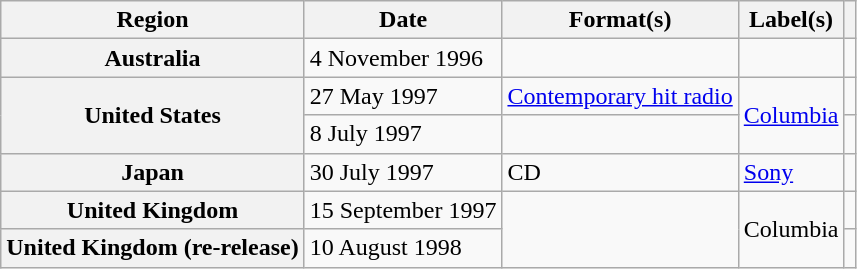<table class="wikitable plainrowheaders">
<tr>
<th scope="col">Region</th>
<th scope="col">Date</th>
<th scope="col">Format(s)</th>
<th scope="col">Label(s)</th>
<th scope="col"></th>
</tr>
<tr>
<th scope="row">Australia</th>
<td>4 November 1996</td>
<td></td>
<td></td>
<td align="center"></td>
</tr>
<tr>
<th scope="row" rowspan="2">United States</th>
<td>27 May 1997</td>
<td><a href='#'>Contemporary hit radio</a></td>
<td rowspan="2"><a href='#'>Columbia</a></td>
<td align="center"></td>
</tr>
<tr>
<td>8 July 1997</td>
<td></td>
<td align="center"></td>
</tr>
<tr>
<th scope="row">Japan</th>
<td>30 July 1997</td>
<td>CD</td>
<td><a href='#'>Sony</a></td>
<td align="center"></td>
</tr>
<tr>
<th scope="row">United Kingdom</th>
<td>15 September 1997</td>
<td rowspan="2"></td>
<td rowspan="2">Columbia</td>
<td align="center"></td>
</tr>
<tr>
<th scope="row">United Kingdom (re-release)</th>
<td>10 August 1998</td>
<td align="center"></td>
</tr>
</table>
